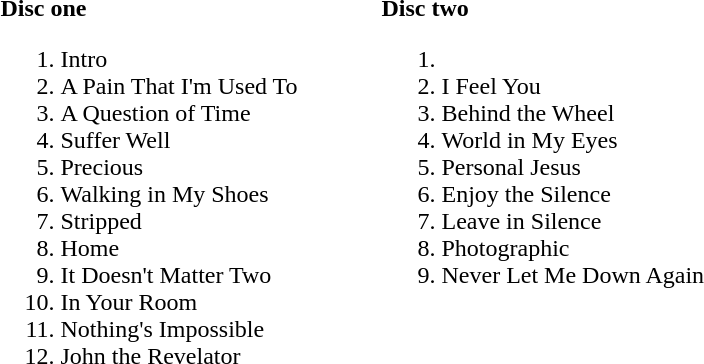<table ->
<tr>
<td width=250 valign=top><br><strong>Disc one</strong><ol><li>Intro</li><li>A Pain That I'm Used To</li><li>A Question of Time</li><li>Suffer Well</li><li>Precious</li><li>Walking in My Shoes</li><li>Stripped</li><li>Home</li><li>It Doesn't Matter Two</li><li>In Your Room</li><li>Nothing's Impossible</li><li>John the Revelator</li></ol></td>
<td width=250 valign=top><br><strong>Disc two</strong><ol><li><li>I Feel You</li><li>Behind the Wheel</li><li>World in My Eyes</li><li>Personal Jesus</li><li>Enjoy the Silence</li><li>Leave in Silence</li><li>Photographic</li><li>Never Let Me Down Again</li></ol></td>
</tr>
</table>
